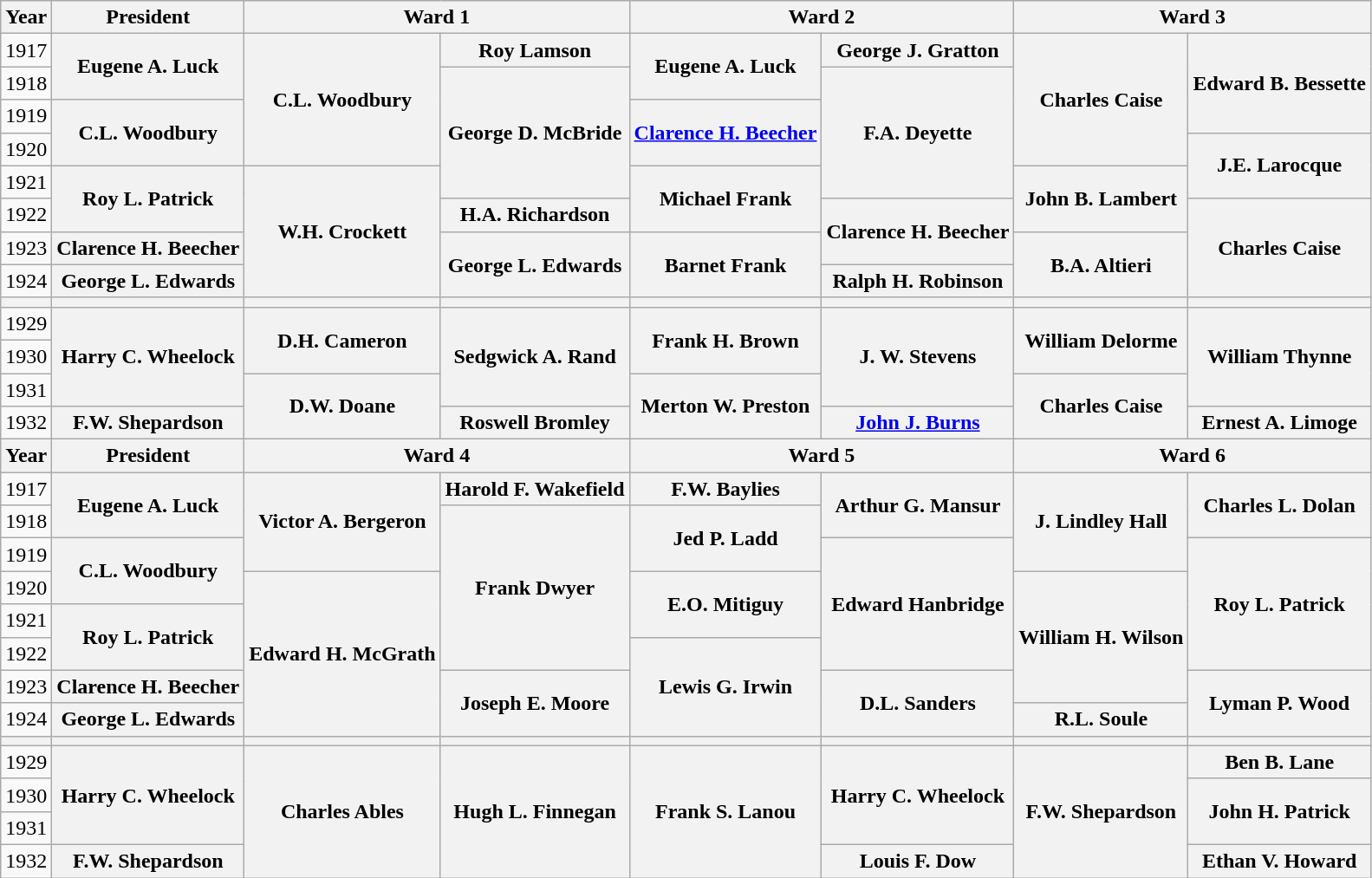<table class="wikitable sortable mw-collapsible">
<tr>
<th>Year</th>
<th>President</th>
<th colspan="2">Ward 1</th>
<th colspan="2">Ward 2</th>
<th colspan="2">Ward 3</th>
</tr>
<tr>
<td>1917</td>
<th rowspan="2" >Eugene A. Luck</th>
<th rowspan="4" >C.L. Woodbury</th>
<th>Roy Lamson</th>
<th rowspan="2" >Eugene A. Luck</th>
<th>George J. Gratton</th>
<th rowspan="4" >Charles Caise</th>
<th rowspan="3" >Edward B. Bessette</th>
</tr>
<tr>
<td>1918</td>
<th rowspan="4" >George D. McBride</th>
<th rowspan="4" >F.A. Deyette</th>
</tr>
<tr>
<td>1919</td>
<th rowspan="2" >C.L. Woodbury</th>
<th rowspan="2" ><a href='#'>Clarence H. Beecher</a></th>
</tr>
<tr>
<td>1920</td>
<th rowspan="2" >J.E. Larocque</th>
</tr>
<tr>
<td>1921</td>
<th rowspan="2" >Roy L. Patrick</th>
<th rowspan="4" >W.H. Crockett</th>
<th rowspan="2" >Michael Frank</th>
<th rowspan="2" >John B. Lambert</th>
</tr>
<tr>
<td>1922</td>
<th>H.A. Richardson</th>
<th rowspan="2" >Clarence H. Beecher</th>
<th rowspan="3" >Charles Caise</th>
</tr>
<tr>
<td>1923</td>
<th>Clarence H. Beecher</th>
<th rowspan="2" >George L. Edwards</th>
<th rowspan="2" >Barnet Frank</th>
<th rowspan="2" >B.A. Altieri</th>
</tr>
<tr>
<td>1924</td>
<th>George L. Edwards</th>
<th>Ralph H. Robinson</th>
</tr>
<tr>
<th></th>
<th></th>
<th></th>
<th></th>
<th></th>
<th></th>
<th></th>
<th></th>
</tr>
<tr>
<td>1929</td>
<th rowspan="3" >Harry C. Wheelock</th>
<th rowspan="2" >D.H. Cameron</th>
<th rowspan="3" >Sedgwick A. Rand</th>
<th rowspan="2" >Frank H. Brown</th>
<th rowspan="3" >J. W. Stevens</th>
<th rowspan="2" >William Delorme</th>
<th rowspan="3" >William Thynne </th>
</tr>
<tr>
<td>1930</td>
</tr>
<tr>
<td>1931</td>
<th rowspan="2" >D.W. Doane</th>
<th rowspan="2" >Merton W. Preston</th>
<th rowspan="2" >Charles Caise</th>
</tr>
<tr>
<td>1932</td>
<th>F.W. Shepardson</th>
<th>Roswell Bromley</th>
<th><a href='#'>John J. Burns</a></th>
<th>Ernest A. Limoge</th>
</tr>
<tr>
<th>Year</th>
<th>President</th>
<th colspan="2">Ward 4</th>
<th colspan="2">Ward 5</th>
<th colspan="2">Ward 6</th>
</tr>
<tr>
<td>1917</td>
<th rowspan="2" >Eugene A. Luck</th>
<th rowspan="3" >Victor A. Bergeron</th>
<th>Harold F. Wakefield</th>
<th>F.W. Baylies</th>
<th rowspan="2" >Arthur G. Mansur</th>
<th rowspan="3" >J. Lindley Hall</th>
<th rowspan="2" >Charles L. Dolan</th>
</tr>
<tr>
<td>1918</td>
<th rowspan="5" >Frank Dwyer</th>
<th rowspan="2" >Jed P. Ladd</th>
</tr>
<tr>
<td>1919</td>
<th rowspan="2" >C.L. Woodbury</th>
<th rowspan="4" >Edward Hanbridge</th>
<th rowspan="4" >Roy L. Patrick</th>
</tr>
<tr>
<td>1920</td>
<th rowspan="5" >Edward H. McGrath</th>
<th rowspan="2" >E.O. Mitiguy</th>
<th rowspan="4" >William H. Wilson</th>
</tr>
<tr>
<td>1921</td>
<th rowspan="2" >Roy L. Patrick</th>
</tr>
<tr>
<td>1922</td>
<th rowspan="3" >Lewis G. Irwin</th>
</tr>
<tr>
<td>1923</td>
<th>Clarence H. Beecher</th>
<th rowspan="2" >Joseph E. Moore</th>
<th rowspan="2" >D.L. Sanders</th>
<th rowspan="2" >Lyman P. Wood</th>
</tr>
<tr>
<td>1924</td>
<th>George L. Edwards</th>
<th>R.L. Soule</th>
</tr>
<tr>
<th></th>
<th></th>
<th></th>
<th></th>
<th></th>
<th></th>
<th></th>
<th></th>
</tr>
<tr>
<td>1929</td>
<th rowspan="3" >Harry C. Wheelock</th>
<th rowspan="4">Charles Ables</th>
<th rowspan="4" >Hugh L. Finnegan</th>
<th rowspan="4" >Frank S. Lanou</th>
<th rowspan="3" >Harry C. Wheelock</th>
<th rowspan="4" >F.W. Shepardson</th>
<th>Ben B. Lane</th>
</tr>
<tr>
<td>1930</td>
<th rowspan="2" >John H. Patrick</th>
</tr>
<tr>
<td>1931</td>
</tr>
<tr>
<td>1932</td>
<th>F.W. Shepardson</th>
<th>Louis F. Dow</th>
<th>Ethan V. Howard</th>
</tr>
</table>
